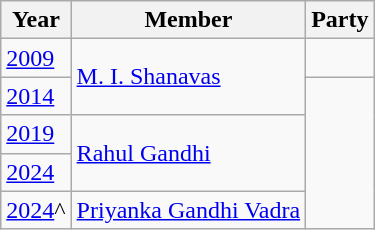<table class="wikitable sortable">
<tr>
<th>Year</th>
<th>Member</th>
<th colspan="2">Party</th>
</tr>
<tr>
<td><a href='#'>2009</a></td>
<td rowspan="2"><a href='#'>M. I. Shanavas</a></td>
<td></td>
</tr>
<tr>
<td><a href='#'>2014</a></td>
</tr>
<tr>
<td><a href='#'>2019</a></td>
<td rowspan="2"><a href='#'>Rahul Gandhi</a></td>
</tr>
<tr>
<td><a href='#'>2024</a></td>
</tr>
<tr>
<td><a href='#'>2024</a>^</td>
<td><a href='#'>Priyanka Gandhi Vadra</a></td>
</tr>
</table>
